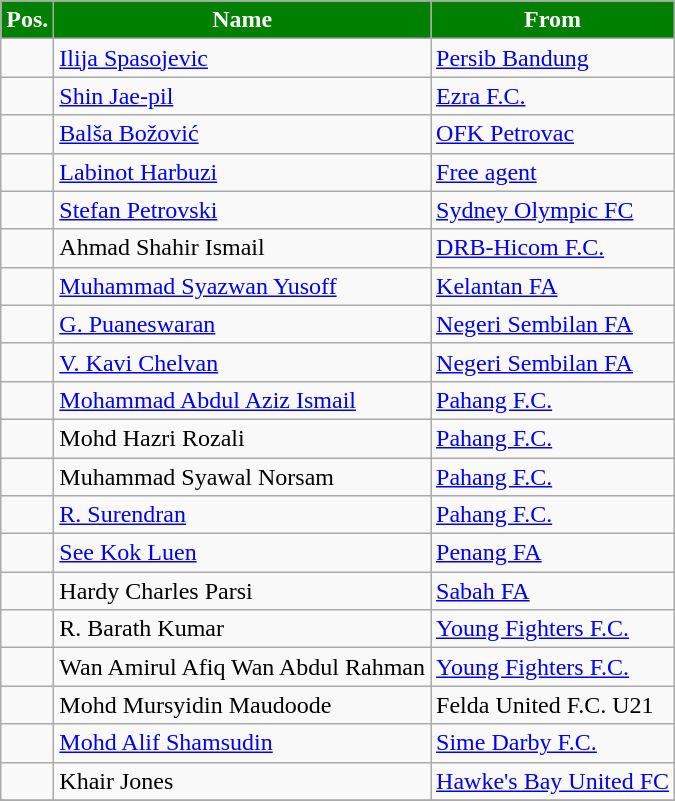<table class="wikitable sortable">
<tr>
<th style="background:Green; color:White;">Pos.</th>
<th style="background:Green; color:White;">Name</th>
<th style="background:Green; color:White;">From</th>
</tr>
<tr>
<td></td>
<td> <a href='#'>Ilija Spasojevic</a></td>
<td> <a href='#'>Persib Bandung</a></td>
</tr>
<tr>
<td></td>
<td> <a href='#'>Shin Jae-pil</a></td>
<td> <a href='#'>Ezra F.C.</a></td>
</tr>
<tr>
<td></td>
<td> <a href='#'>Balša Božović</a></td>
<td> <a href='#'>OFK Petrovac</a></td>
</tr>
<tr>
<td></td>
<td> <a href='#'>Labinot Harbuzi</a></td>
<td><a href='#'>Free agent</a></td>
</tr>
<tr>
<td></td>
<td>  <a href='#'>Stefan Petrovski</a></td>
<td> <a href='#'>Sydney Olympic FC</a></td>
</tr>
<tr>
<td></td>
<td> Ahmad Shahir Ismail</td>
<td> <a href='#'>DRB-Hicom F.C.</a></td>
</tr>
<tr>
<td></td>
<td> <a href='#'>Muhammad Syazwan Yusoff</a></td>
<td> <a href='#'>Kelantan FA</a></td>
</tr>
<tr>
<td></td>
<td> <a href='#'>G. Puaneswaran</a></td>
<td> <a href='#'>Negeri Sembilan FA</a></td>
</tr>
<tr>
<td></td>
<td> <a href='#'>V. Kavi Chelvan</a></td>
<td> <a href='#'>Negeri Sembilan FA</a></td>
</tr>
<tr>
<td></td>
<td> <a href='#'>Mohammad Abdul Aziz Ismail</a></td>
<td> <a href='#'>Pahang F.C.</a></td>
</tr>
<tr>
<td></td>
<td> Mohd Hazri Rozali</td>
<td> <a href='#'>Pahang F.C.</a></td>
</tr>
<tr>
<td></td>
<td> Muhammad Syawal Norsam</td>
<td> <a href='#'>Pahang F.C.</a></td>
</tr>
<tr>
<td></td>
<td> <a href='#'>R. Surendran</a></td>
<td> <a href='#'>Pahang F.C.</a></td>
</tr>
<tr>
<td></td>
<td> <a href='#'>See Kok Luen</a></td>
<td> <a href='#'>Penang FA</a></td>
</tr>
<tr>
<td></td>
<td> Hardy Charles Parsi</td>
<td> <a href='#'>Sabah FA</a></td>
</tr>
<tr>
<td></td>
<td> R. Barath Kumar</td>
<td> <a href='#'>Young Fighters F.C.</a></td>
</tr>
<tr>
<td></td>
<td> Wan Amirul Afiq Wan Abdul Rahman</td>
<td> <a href='#'>Young Fighters F.C.</a></td>
</tr>
<tr>
<td></td>
<td> Mohd Mursyidin Maudoode</td>
<td> Felda United F.C. U21</td>
</tr>
<tr>
<td></td>
<td> <a href='#'>Mohd Alif Shamsudin</a></td>
<td> <a href='#'>Sime Darby F.C.</a></td>
</tr>
<tr>
<td></td>
<td>  Khair Jones</td>
<td> <a href='#'>Hawke's Bay United FC</a></td>
</tr>
<tr>
</tr>
</table>
